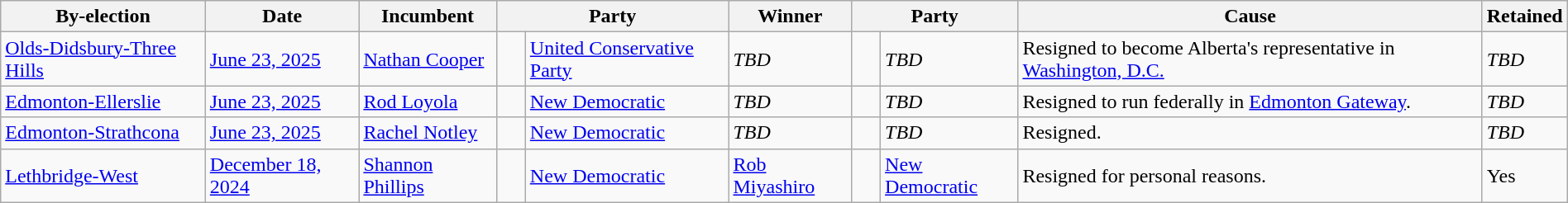<table class="wikitable" style="width:100%">
<tr>
<th>By-election</th>
<th>Date</th>
<th>Incumbent</th>
<th colspan="2">Party</th>
<th>Winner</th>
<th colspan="2">Party</th>
<th>Cause</th>
<th>Retained</th>
</tr>
<tr>
<td><a href='#'>Olds-Didsbury-Three Hills</a></td>
<td><a href='#'>June 23, 2025</a></td>
<td><a href='#'>Nathan Cooper</a></td>
<td>    </td>
<td><a href='#'>United Conservative Party</a></td>
<td><em>TBD</em></td>
<td></td>
<td><em>TBD</em></td>
<td>Resigned to become Alberta's representative in <a href='#'>Washington, D.C.</a></td>
<td><em>TBD</em></td>
</tr>
<tr>
<td><a href='#'>Edmonton-Ellerslie</a></td>
<td><a href='#'>June 23, 2025</a></td>
<td><a href='#'>Rod Loyola</a></td>
<td>    </td>
<td><a href='#'>New Democratic</a></td>
<td><em>TBD</em></td>
<td></td>
<td><em>TBD</em></td>
<td>Resigned to run federally in <a href='#'>Edmonton Gateway</a>.</td>
<td><em>TBD</em></td>
</tr>
<tr>
<td><a href='#'>Edmonton-Strathcona</a></td>
<td><a href='#'>June 23, 2025</a></td>
<td><a href='#'>Rachel Notley</a></td>
<td>    </td>
<td><a href='#'>New Democratic</a></td>
<td><em>TBD</em></td>
<td></td>
<td><em>TBD</em></td>
<td>Resigned.</td>
<td><em>TBD</em></td>
</tr>
<tr>
<td><a href='#'>Lethbridge-West</a></td>
<td><a href='#'>December 18, 2024</a></td>
<td><a href='#'>Shannon Phillips</a></td>
<td>    </td>
<td><a href='#'>New Democratic</a></td>
<td><a href='#'>Rob Miyashiro</a></td>
<td>    </td>
<td><a href='#'>New Democratic</a></td>
<td>Resigned for personal reasons.</td>
<td>Yes</td>
</tr>
</table>
